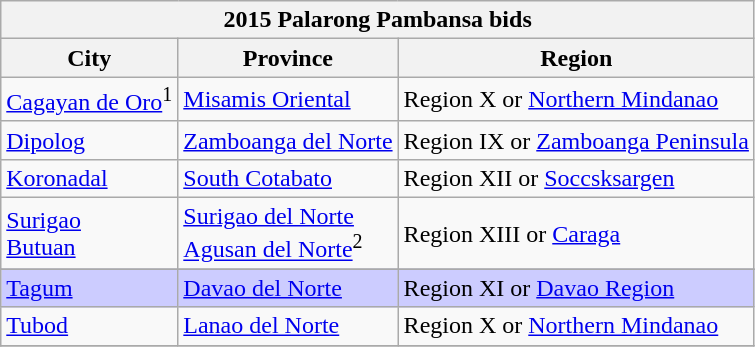<table class="wikitable sortable" style="text-align:left">
<tr>
<th colspan=3>2015 Palarong Pambansa bids</th>
</tr>
<tr>
<th>City</th>
<th>Province</th>
<th>Region</th>
</tr>
<tr>
<td><a href='#'>Cagayan de Oro</a><sup>1</sup></td>
<td><a href='#'>Misamis Oriental</a></td>
<td>Region X or <a href='#'>Northern Mindanao</a></td>
</tr>
<tr>
<td><a href='#'>Dipolog</a></td>
<td><a href='#'>Zamboanga del Norte</a></td>
<td>Region IX or <a href='#'>Zamboanga Peninsula</a></td>
</tr>
<tr>
<td><a href='#'>Koronadal</a></td>
<td><a href='#'>South Cotabato</a></td>
<td>Region XII or <a href='#'>Soccsksargen</a></td>
</tr>
<tr>
<td><a href='#'>Surigao</a><br><a href='#'>Butuan</a></td>
<td><a href='#'>Surigao del Norte</a><br><a href='#'>Agusan del Norte</a><sup>2</sup></td>
<td>Region XIII or <a href='#'>Caraga</a></td>
</tr>
<tr>
</tr>
<tr bgcolor=ccccff>
<td><a href='#'>Tagum</a></td>
<td><a href='#'>Davao del Norte</a></td>
<td>Region XI or <a href='#'>Davao Region</a></td>
</tr>
<tr>
<td><a href='#'>Tubod</a></td>
<td><a href='#'>Lanao del Norte</a></td>
<td>Region X or <a href='#'>Northern Mindanao</a></td>
</tr>
<tr>
</tr>
</table>
